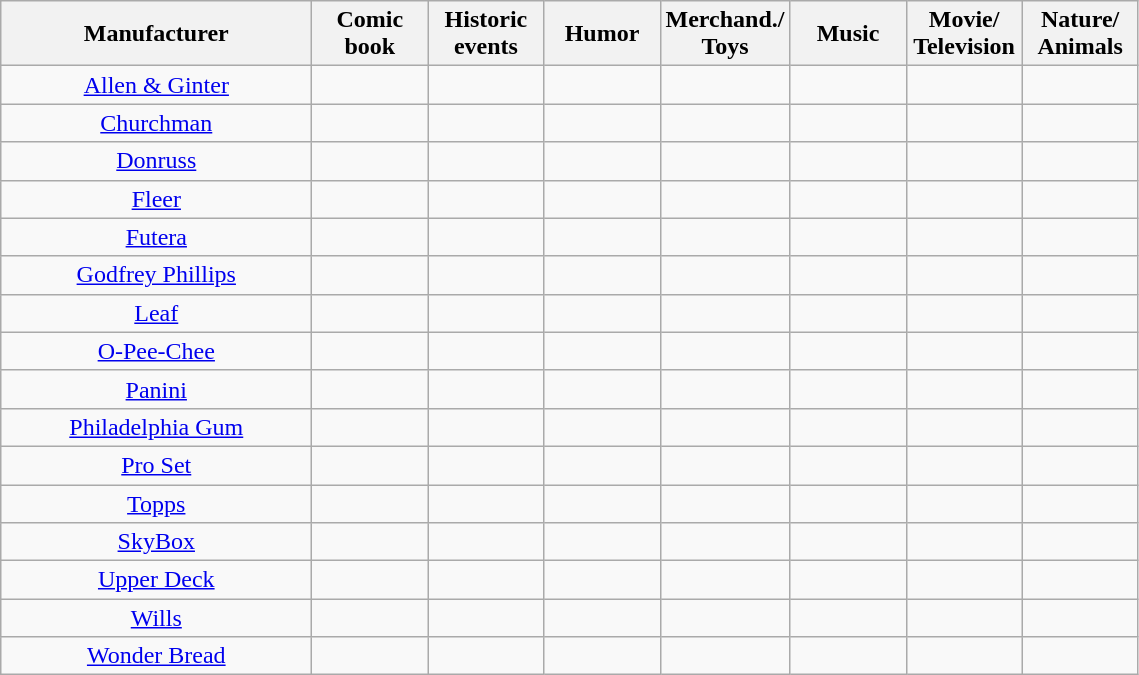<table class="wikitable sortable" style="text-align: center">
<tr>
<th width=200px>Manufacturer</th>
<th width=70px>Comic book</th>
<th width=70px>Historic<br>events</th>
<th width=70px>Humor</th>
<th width=70px>Merchand./<br>Toys</th>
<th width=70px>Music</th>
<th width=70px>Movie/<br>Television</th>
<th width=70px>Nature/<br>Animals</th>
</tr>
<tr>
<td><a href='#'>Allen & Ginter</a></td>
<td></td>
<td></td>
<td></td>
<td></td>
<td></td>
<td></td>
<td></td>
</tr>
<tr>
<td><a href='#'>Churchman</a></td>
<td></td>
<td></td>
<td></td>
<td></td>
<td></td>
<td></td>
<td></td>
</tr>
<tr>
<td><a href='#'>Donruss</a></td>
<td></td>
<td></td>
<td></td>
<td></td>
<td></td>
<td></td>
<td></td>
</tr>
<tr>
<td><a href='#'>Fleer</a></td>
<td></td>
<td></td>
<td></td>
<td></td>
<td></td>
<td></td>
<td></td>
</tr>
<tr>
<td><a href='#'>Futera</a></td>
<td></td>
<td></td>
<td></td>
<td></td>
<td></td>
<td></td>
<td></td>
</tr>
<tr>
<td><a href='#'>Godfrey Phillips</a></td>
<td></td>
<td></td>
<td></td>
<td></td>
<td></td>
<td></td>
<td></td>
</tr>
<tr>
<td><a href='#'>Leaf</a></td>
<td></td>
<td></td>
<td></td>
<td></td>
<td></td>
<td></td>
<td></td>
</tr>
<tr>
<td><a href='#'>O-Pee-Chee</a></td>
<td></td>
<td></td>
<td></td>
<td></td>
<td></td>
<td></td>
<td></td>
</tr>
<tr>
<td><a href='#'>Panini</a></td>
<td></td>
<td></td>
<td></td>
<td></td>
<td></td>
<td></td>
<td></td>
</tr>
<tr>
<td><a href='#'>Philadelphia Gum</a></td>
<td></td>
<td></td>
<td></td>
<td></td>
<td></td>
<td></td>
<td></td>
</tr>
<tr>
<td><a href='#'>Pro Set</a></td>
<td></td>
<td></td>
<td></td>
<td></td>
<td></td>
<td></td>
<td></td>
</tr>
<tr>
<td><a href='#'>Topps</a></td>
<td></td>
<td></td>
<td></td>
<td></td>
<td></td>
<td></td>
<td></td>
</tr>
<tr>
<td><a href='#'>SkyBox</a></td>
<td></td>
<td></td>
<td></td>
<td></td>
<td></td>
<td></td>
<td></td>
</tr>
<tr>
<td><a href='#'>Upper Deck</a></td>
<td></td>
<td></td>
<td></td>
<td></td>
<td></td>
<td></td>
<td></td>
</tr>
<tr>
<td><a href='#'>Wills</a></td>
<td></td>
<td></td>
<td></td>
<td></td>
<td></td>
<td></td>
<td></td>
</tr>
<tr>
<td><a href='#'>Wonder Bread</a></td>
<td></td>
<td></td>
<td></td>
<td></td>
<td></td>
<td></td>
<td></td>
</tr>
</table>
